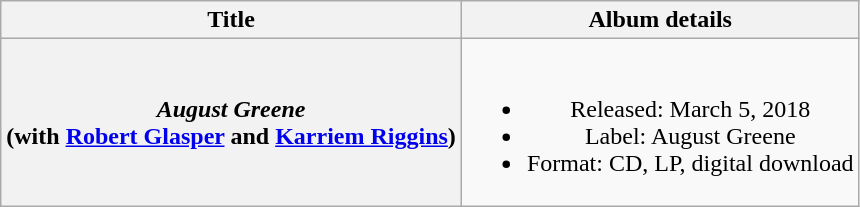<table class="wikitable plainrowheaders" style="text-align:center;">
<tr>
<th scope="col">Title</th>
<th scope="col">Album details</th>
</tr>
<tr>
<th scope="row"><em>August Greene</em><br><span>(with <a href='#'>Robert Glasper</a> and <a href='#'>Karriem Riggins</a>)</span></th>
<td><br><ul><li>Released: March 5, 2018</li><li>Label: August Greene</li><li>Format: CD, LP, digital download</li></ul></td>
</tr>
</table>
